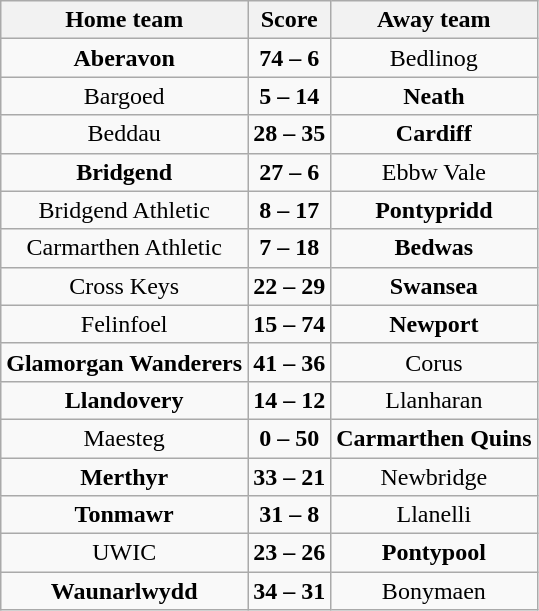<table class="wikitable" style="text-align: center">
<tr>
<th>Home team</th>
<th>Score</th>
<th>Away team</th>
</tr>
<tr>
<td><strong>Aberavon</strong></td>
<td><strong>74 – 6</strong></td>
<td>Bedlinog</td>
</tr>
<tr>
<td>Bargoed</td>
<td><strong>5 – 14</strong></td>
<td><strong>Neath</strong></td>
</tr>
<tr>
<td>Beddau</td>
<td><strong>28 – 35</strong></td>
<td><strong>Cardiff</strong></td>
</tr>
<tr>
<td><strong>Bridgend</strong></td>
<td><strong>27 – 6</strong></td>
<td>Ebbw Vale</td>
</tr>
<tr>
<td>Bridgend Athletic</td>
<td><strong>8 – 17</strong></td>
<td><strong>Pontypridd</strong></td>
</tr>
<tr>
<td>Carmarthen Athletic</td>
<td><strong>7 – 18</strong></td>
<td><strong>Bedwas</strong></td>
</tr>
<tr>
<td>Cross Keys</td>
<td><strong>22 – 29</strong></td>
<td><strong>Swansea</strong></td>
</tr>
<tr>
<td>Felinfoel</td>
<td><strong>15 – 74</strong></td>
<td><strong>Newport</strong></td>
</tr>
<tr>
<td><strong>Glamorgan Wanderers</strong></td>
<td><strong>41 – 36</strong></td>
<td>Corus</td>
</tr>
<tr>
<td><strong>Llandovery</strong></td>
<td><strong>14 – 12</strong></td>
<td>Llanharan</td>
</tr>
<tr>
<td>Maesteg</td>
<td><strong>0 – 50</strong></td>
<td><strong>Carmarthen Quins</strong></td>
</tr>
<tr>
<td><strong>Merthyr</strong></td>
<td><strong>33 – 21</strong></td>
<td>Newbridge</td>
</tr>
<tr>
<td><strong>Tonmawr</strong></td>
<td><strong>31 – 8</strong></td>
<td>Llanelli</td>
</tr>
<tr>
<td>UWIC</td>
<td><strong>23 – 26</strong></td>
<td><strong>Pontypool</strong></td>
</tr>
<tr>
<td><strong>Waunarlwydd</strong></td>
<td><strong>34 – 31</strong></td>
<td>Bonymaen</td>
</tr>
</table>
